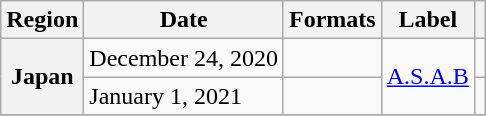<table class="wikitable plainrowheaders">
<tr>
<th scope="col">Region</th>
<th scope="col">Date</th>
<th scope="col">Formats</th>
<th scope="col">Label</th>
<th scope="col"></th>
</tr>
<tr>
<th rowspan="2">Japan</th>
<td>December 24, 2020</td>
<td></td>
<td rowspan="2"><a href='#'>A.S.A.B</a></td>
<td></td>
</tr>
<tr>
<td rowspan="1">January 1, 2021</td>
<td></td>
<td></td>
</tr>
<tr>
</tr>
</table>
